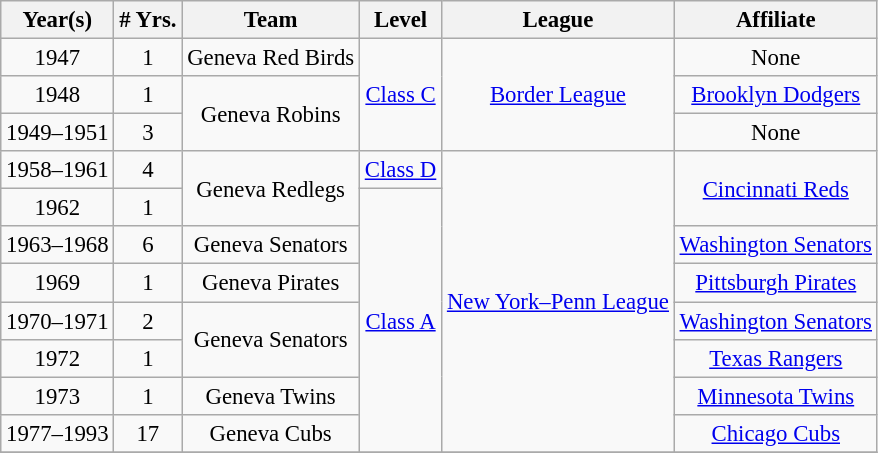<table class="wikitable" style="text-align:center; font-size: 95%;">
<tr>
<th>Year(s)</th>
<th># Yrs.</th>
<th>Team</th>
<th>Level</th>
<th>League</th>
<th>Affiliate</th>
</tr>
<tr>
<td>1947</td>
<td>1</td>
<td>Geneva Red Birds</td>
<td rowspan=3><a href='#'>Class C</a></td>
<td rowspan=3><a href='#'>Border League</a></td>
<td>None</td>
</tr>
<tr>
<td>1948</td>
<td>1</td>
<td rowspan=2>Geneva Robins</td>
<td><a href='#'>Brooklyn Dodgers</a></td>
</tr>
<tr>
<td>1949–1951</td>
<td>3</td>
<td>None</td>
</tr>
<tr>
<td>1958–1961</td>
<td>4</td>
<td rowspan=2>Geneva Redlegs</td>
<td><a href='#'>Class D</a></td>
<td rowspan=8><a href='#'>New York–Penn League</a></td>
<td rowspan=2><a href='#'>Cincinnati Reds</a></td>
</tr>
<tr>
<td>1962</td>
<td>1</td>
<td rowspan=7><a href='#'>Class A</a></td>
</tr>
<tr>
<td>1963–1968</td>
<td>6</td>
<td>Geneva Senators</td>
<td><a href='#'>Washington Senators</a></td>
</tr>
<tr>
<td>1969</td>
<td>1</td>
<td>Geneva Pirates</td>
<td><a href='#'>Pittsburgh Pirates</a></td>
</tr>
<tr>
<td>1970–1971</td>
<td>2</td>
<td rowspan=2>Geneva Senators</td>
<td><a href='#'>Washington Senators</a></td>
</tr>
<tr>
<td>1972</td>
<td>1</td>
<td><a href='#'>Texas Rangers</a></td>
</tr>
<tr>
<td>1973</td>
<td>1</td>
<td>Geneva Twins</td>
<td><a href='#'>Minnesota Twins</a></td>
</tr>
<tr>
<td>1977–1993</td>
<td>17</td>
<td>Geneva Cubs</td>
<td><a href='#'>Chicago Cubs</a></td>
</tr>
<tr>
</tr>
</table>
